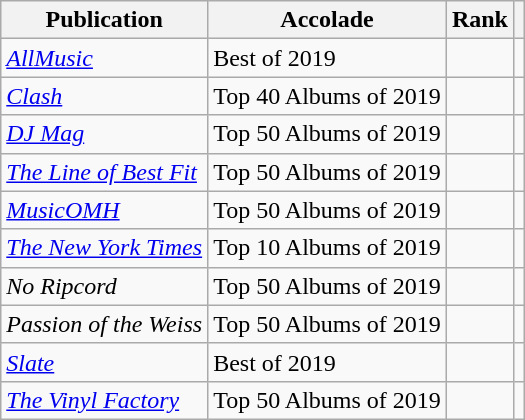<table class="wikitable sortable">
<tr>
<th>Publication</th>
<th>Accolade</th>
<th>Rank</th>
<th class="unsortable"></th>
</tr>
<tr>
<td><em><a href='#'>AllMusic</a></em></td>
<td>Best of 2019</td>
<td></td>
<td></td>
</tr>
<tr>
<td><em><a href='#'>Clash</a></em></td>
<td>Top 40 Albums of 2019</td>
<td></td>
<td></td>
</tr>
<tr>
<td><em><a href='#'>DJ Mag</a></em></td>
<td>Top 50 Albums of 2019</td>
<td></td>
<td></td>
</tr>
<tr>
<td><em><a href='#'>The Line of Best Fit</a></em></td>
<td>Top 50 Albums of 2019</td>
<td></td>
<td></td>
</tr>
<tr>
<td><em><a href='#'>MusicOMH</a></em></td>
<td>Top 50 Albums of 2019</td>
<td></td>
<td></td>
</tr>
<tr>
<td><em><a href='#'>The New York Times</a></em></td>
<td>Top 10 Albums of 2019</td>
<td></td>
<td></td>
</tr>
<tr>
<td><em>No Ripcord</em></td>
<td>Top 50 Albums of 2019</td>
<td></td>
<td></td>
</tr>
<tr>
<td><em>Passion of the Weiss</em></td>
<td>Top 50 Albums of 2019</td>
<td></td>
<td></td>
</tr>
<tr>
<td><em><a href='#'>Slate</a></em></td>
<td>Best of 2019</td>
<td></td>
<td></td>
</tr>
<tr>
<td><em><a href='#'>The Vinyl Factory</a></em></td>
<td>Top 50 Albums of 2019</td>
<td></td>
<td></td>
</tr>
</table>
